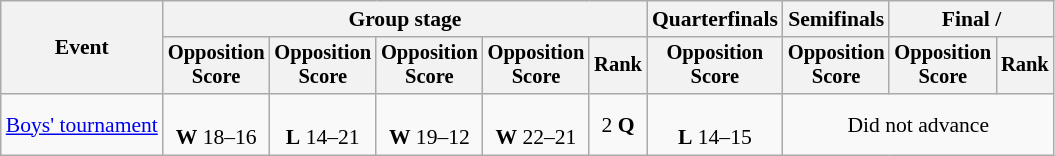<table class="wikitable" style="text-align:center;font-size:90%">
<tr>
<th rowspan=2>Event</th>
<th colspan=5>Group stage</th>
<th>Quarterfinals</th>
<th>Semifinals</th>
<th colspan=2>Final / </th>
</tr>
<tr style="font-size:95%">
<th>Opposition<br>Score</th>
<th>Opposition<br>Score</th>
<th>Opposition<br>Score</th>
<th>Opposition<br>Score</th>
<th>Rank</th>
<th>Opposition<br>Score</th>
<th>Opposition<br>Score</th>
<th>Opposition<br>Score</th>
<th>Rank</th>
</tr>
<tr>
<td align=left><a href='#'>Boys' tournament</a></td>
<td><br><strong>W</strong> 18–16</td>
<td><br><strong>L</strong> 14–21</td>
<td><br><strong>W</strong> 19–12</td>
<td><br><strong>W</strong> 22–21</td>
<td>2 <strong>Q</strong></td>
<td><br><strong>L</strong> 14–15</td>
<td colspan=3>Did not advance</td>
</tr>
</table>
